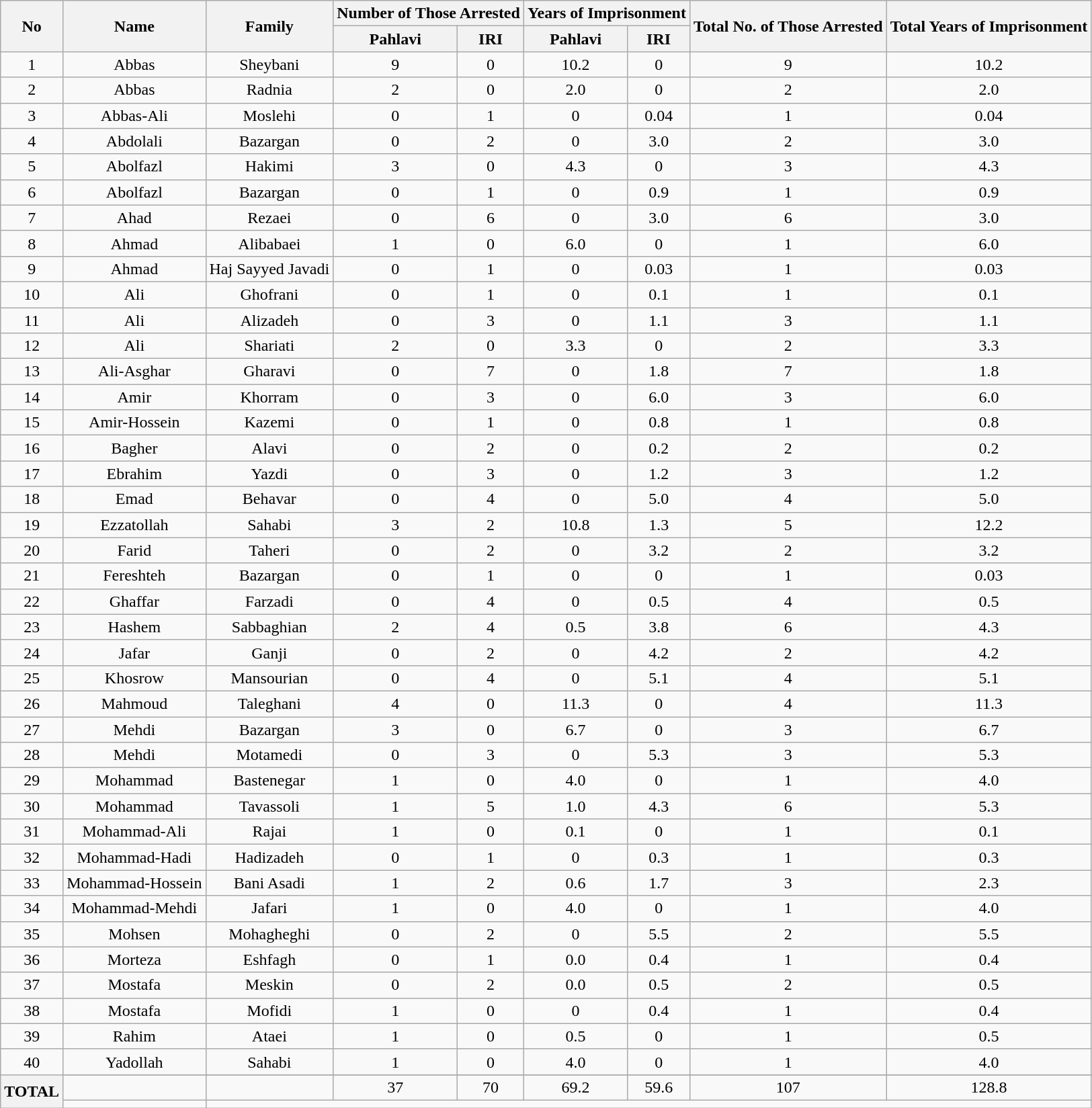<table class="wikitable" style="text-align:center;">
<tr>
<th rowspan=2>No</th>
<th rowspan=2>Name</th>
<th rowspan=2>Family</th>
<th colspan=2>Number of Those Arrested</th>
<th colspan=2>Years of Imprisonment</th>
<th rowspan=2>Total No. of Those Arrested</th>
<th rowspan=2>Total Years of Imprisonment</th>
</tr>
<tr>
<th>Pahlavi</th>
<th>IRI</th>
<th>Pahlavi</th>
<th>IRI</th>
</tr>
<tr>
<td>1</td>
<td>Abbas</td>
<td>Sheybani</td>
<td>9</td>
<td>0</td>
<td>10.2</td>
<td>0</td>
<td>9</td>
<td>10.2</td>
</tr>
<tr>
<td>2</td>
<td>Abbas</td>
<td>Radnia</td>
<td>2</td>
<td>0</td>
<td>2.0</td>
<td>0</td>
<td>2</td>
<td>2.0</td>
</tr>
<tr>
<td>3</td>
<td>Abbas-Ali</td>
<td>Moslehi</td>
<td>0</td>
<td>1</td>
<td>0</td>
<td>0.04</td>
<td>1</td>
<td>0.04</td>
</tr>
<tr>
<td>4</td>
<td>Abdolali</td>
<td>Bazargan</td>
<td>0</td>
<td>2</td>
<td>0</td>
<td>3.0</td>
<td>2</td>
<td>3.0</td>
</tr>
<tr>
<td>5</td>
<td>Abolfazl</td>
<td>Hakimi</td>
<td>3</td>
<td>0</td>
<td>4.3</td>
<td>0</td>
<td>3</td>
<td>4.3</td>
</tr>
<tr>
<td>6</td>
<td>Abolfazl</td>
<td>Bazargan</td>
<td>0</td>
<td>1</td>
<td>0</td>
<td>0.9</td>
<td>1</td>
<td>0.9</td>
</tr>
<tr>
<td>7</td>
<td>Ahad</td>
<td>Rezaei</td>
<td>0</td>
<td>6</td>
<td>0</td>
<td>3.0</td>
<td>6</td>
<td>3.0</td>
</tr>
<tr>
<td>8</td>
<td>Ahmad</td>
<td>Alibabaei</td>
<td>1</td>
<td>0</td>
<td>6.0</td>
<td>0</td>
<td>1</td>
<td>6.0</td>
</tr>
<tr>
<td>9</td>
<td>Ahmad</td>
<td>Haj Sayyed Javadi</td>
<td>0</td>
<td>1</td>
<td>0</td>
<td>0.03</td>
<td>1</td>
<td>0.03</td>
</tr>
<tr>
<td>10</td>
<td>Ali</td>
<td>Ghofrani</td>
<td>0</td>
<td>1</td>
<td>0</td>
<td>0.1</td>
<td>1</td>
<td>0.1</td>
</tr>
<tr>
<td>11</td>
<td>Ali</td>
<td>Alizadeh</td>
<td>0</td>
<td>3</td>
<td>0</td>
<td>1.1</td>
<td>3</td>
<td>1.1</td>
</tr>
<tr>
<td>12</td>
<td>Ali</td>
<td>Shariati</td>
<td>2</td>
<td>0</td>
<td>3.3</td>
<td>0</td>
<td>2</td>
<td>3.3</td>
</tr>
<tr>
<td>13</td>
<td>Ali-Asghar</td>
<td>Gharavi</td>
<td>0</td>
<td>7</td>
<td>0</td>
<td>1.8</td>
<td>7</td>
<td>1.8</td>
</tr>
<tr>
<td>14</td>
<td>Amir</td>
<td>Khorram</td>
<td>0</td>
<td>3</td>
<td>0</td>
<td>6.0</td>
<td>3</td>
<td>6.0</td>
</tr>
<tr>
<td>15</td>
<td>Amir-Hossein</td>
<td>Kazemi</td>
<td>0</td>
<td>1</td>
<td>0</td>
<td>0.8</td>
<td>1</td>
<td>0.8</td>
</tr>
<tr>
<td>16</td>
<td>Bagher</td>
<td>Alavi</td>
<td>0</td>
<td>2</td>
<td>0</td>
<td>0.2</td>
<td>2</td>
<td>0.2</td>
</tr>
<tr>
<td>17</td>
<td>Ebrahim</td>
<td>Yazdi</td>
<td>0</td>
<td>3</td>
<td>0</td>
<td>1.2</td>
<td>3</td>
<td>1.2</td>
</tr>
<tr>
<td>18</td>
<td>Emad</td>
<td>Behavar</td>
<td>0</td>
<td>4</td>
<td>0</td>
<td>5.0</td>
<td>4</td>
<td>5.0</td>
</tr>
<tr>
<td>19</td>
<td>Ezzatollah</td>
<td>Sahabi</td>
<td>3</td>
<td>2</td>
<td>10.8</td>
<td>1.3</td>
<td>5</td>
<td>12.2</td>
</tr>
<tr>
<td>20</td>
<td>Farid</td>
<td>Taheri</td>
<td>0</td>
<td>2</td>
<td>0</td>
<td>3.2</td>
<td>2</td>
<td>3.2</td>
</tr>
<tr>
<td>21</td>
<td>Fereshteh</td>
<td>Bazargan</td>
<td>0</td>
<td>1</td>
<td>0</td>
<td>0</td>
<td>1</td>
<td>0.03</td>
</tr>
<tr>
<td>22</td>
<td>Ghaffar</td>
<td>Farzadi</td>
<td>0</td>
<td>4</td>
<td>0</td>
<td>0.5</td>
<td>4</td>
<td>0.5</td>
</tr>
<tr>
<td>23</td>
<td>Hashem</td>
<td>Sabbaghian</td>
<td>2</td>
<td>4</td>
<td>0.5</td>
<td>3.8</td>
<td>6</td>
<td>4.3</td>
</tr>
<tr>
<td>24</td>
<td>Jafar</td>
<td>Ganji</td>
<td>0</td>
<td>2</td>
<td>0</td>
<td>4.2</td>
<td>2</td>
<td>4.2</td>
</tr>
<tr>
<td>25</td>
<td>Khosrow</td>
<td>Mansourian</td>
<td>0</td>
<td>4</td>
<td>0</td>
<td>5.1</td>
<td>4</td>
<td>5.1</td>
</tr>
<tr>
<td>26</td>
<td>Mahmoud</td>
<td>Taleghani</td>
<td>4</td>
<td>0</td>
<td>11.3</td>
<td>0</td>
<td>4</td>
<td>11.3</td>
</tr>
<tr>
<td>27</td>
<td>Mehdi</td>
<td>Bazargan</td>
<td>3</td>
<td>0</td>
<td>6.7</td>
<td>0</td>
<td>3</td>
<td>6.7</td>
</tr>
<tr>
<td>28</td>
<td>Mehdi</td>
<td>Motamedi</td>
<td>0</td>
<td>3</td>
<td>0</td>
<td>5.3</td>
<td>3</td>
<td>5.3</td>
</tr>
<tr>
<td>29</td>
<td>Mohammad</td>
<td>Bastenegar</td>
<td>1</td>
<td>0</td>
<td>4.0</td>
<td>0</td>
<td>1</td>
<td>4.0</td>
</tr>
<tr>
<td>30</td>
<td>Mohammad</td>
<td>Tavassoli</td>
<td>1</td>
<td>5</td>
<td>1.0</td>
<td>4.3</td>
<td>6</td>
<td>5.3</td>
</tr>
<tr>
<td>31</td>
<td>Mohammad-Ali</td>
<td>Rajai</td>
<td>1</td>
<td>0</td>
<td>0.1</td>
<td>0</td>
<td>1</td>
<td>0.1</td>
</tr>
<tr>
<td>32</td>
<td>Mohammad-Hadi</td>
<td>Hadizadeh</td>
<td>0</td>
<td>1</td>
<td>0</td>
<td>0.3</td>
<td>1</td>
<td>0.3</td>
</tr>
<tr>
<td>33</td>
<td>Mohammad-Hossein</td>
<td>Bani Asadi</td>
<td>1</td>
<td>2</td>
<td>0.6</td>
<td>1.7</td>
<td>3</td>
<td>2.3</td>
</tr>
<tr>
<td>34</td>
<td>Mohammad-Mehdi</td>
<td>Jafari</td>
<td>1</td>
<td>0</td>
<td>4.0</td>
<td>0</td>
<td>1</td>
<td>4.0</td>
</tr>
<tr>
<td>35</td>
<td>Mohsen</td>
<td>Mohagheghi</td>
<td>0</td>
<td>2</td>
<td>0</td>
<td>5.5</td>
<td>2</td>
<td>5.5</td>
</tr>
<tr>
<td>36</td>
<td>Morteza</td>
<td>Eshfagh</td>
<td>0</td>
<td>1</td>
<td>0.0</td>
<td>0.4</td>
<td>1</td>
<td>0.4</td>
</tr>
<tr>
<td>37</td>
<td>Mostafa</td>
<td>Meskin</td>
<td>0</td>
<td>2</td>
<td>0.0</td>
<td>0.5</td>
<td>2</td>
<td>0.5</td>
</tr>
<tr>
<td>38</td>
<td>Mostafa</td>
<td>Mofidi</td>
<td>1</td>
<td>0</td>
<td>0</td>
<td>0.4</td>
<td>1</td>
<td>0.4</td>
</tr>
<tr>
<td>39</td>
<td>Rahim</td>
<td>Ataei</td>
<td>1</td>
<td>0</td>
<td>0.5</td>
<td>0</td>
<td>1</td>
<td>0.5</td>
</tr>
<tr>
<td>40</td>
<td>Yadollah</td>
<td>Sahabi</td>
<td>1</td>
<td>0</td>
<td>4.0</td>
<td>0</td>
<td>1</td>
<td>4.0</td>
</tr>
<tr>
<th rowspan=3>TOTAL</th>
</tr>
<tr>
<td></td>
<td></td>
<td>37</td>
<td>70</td>
<td>69.2</td>
<td>59.6</td>
<td>107</td>
<td>128.8</td>
</tr>
<tr>
<td></td>
</tr>
</table>
